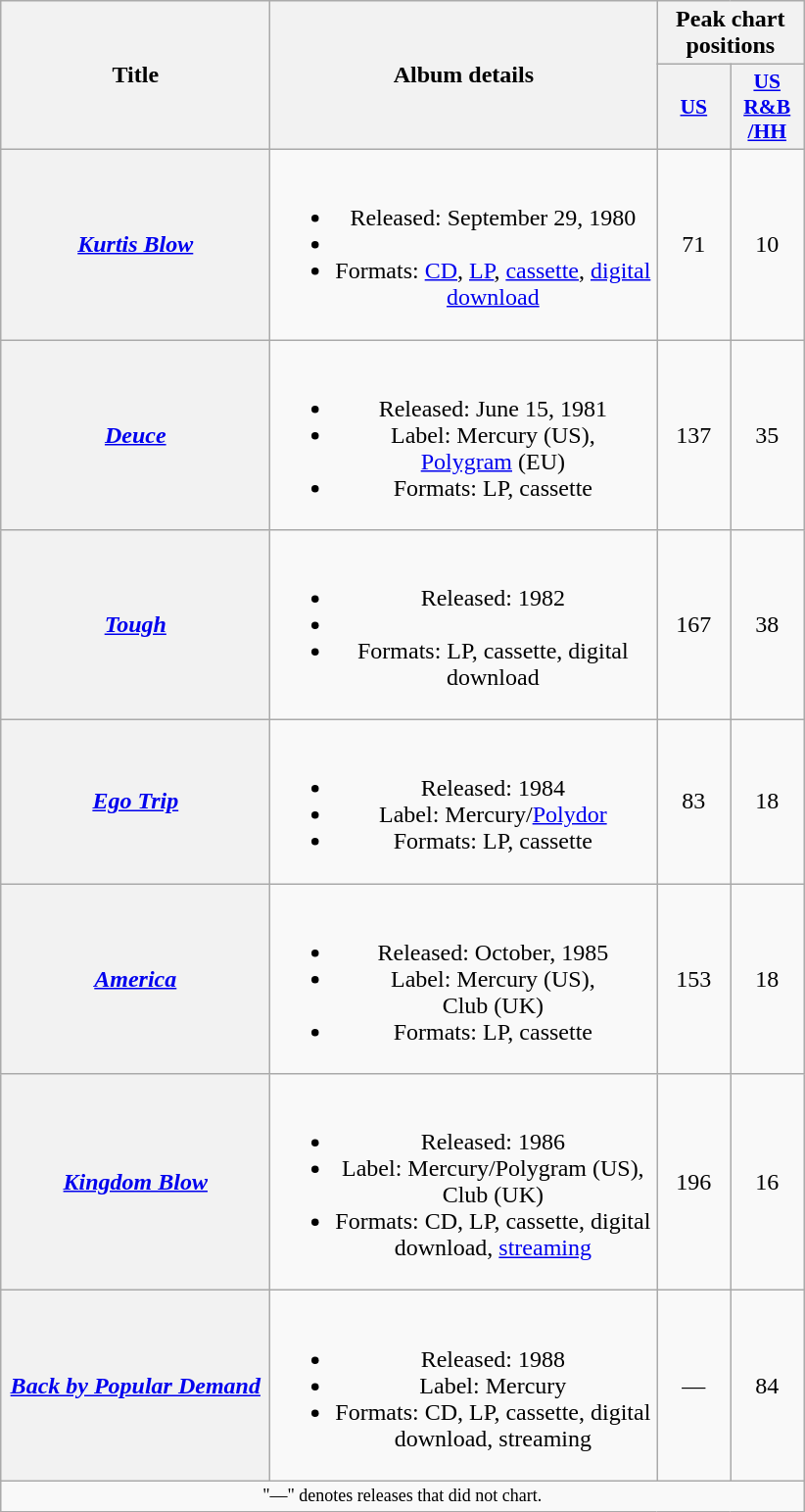<table class="wikitable plainrowheaders" style="text-align:center;">
<tr>
<th rowspan="2" scope="col" style="width:11em;">Title</th>
<th rowspan="2" scope="col" style="width:16em;">Album details</th>
<th colspan="2" scope="col">Peak chart positions</th>
</tr>
<tr>
<th style="width:3em;font-size:90%;"><a href='#'>US</a><br></th>
<th style="width:3em;font-size:90%;"><a href='#'>US<br>R&B<br>/HH</a><br></th>
</tr>
<tr>
<th scope="row"><em><a href='#'>Kurtis Blow</a></em></th>
<td><br><ul><li>Released: September 29, 1980</li><li></li><li>Formats: <a href='#'>CD</a>, <a href='#'>LP</a>, <a href='#'>cassette</a>, <a href='#'>digital download</a></li></ul></td>
<td>71</td>
<td>10</td>
</tr>
<tr>
<th scope="row"><em><a href='#'>Deuce</a></em></th>
<td><br><ul><li>Released: June 15, 1981</li><li>Label: Mercury (US),<br><a href='#'>Polygram</a> (EU)</li><li>Formats: LP, cassette</li></ul></td>
<td>137</td>
<td>35</td>
</tr>
<tr>
<th scope="row"><em><a href='#'>Tough</a></em></th>
<td><br><ul><li>Released: 1982</li><li></li><li>Formats: LP, cassette, digital download</li></ul></td>
<td>167</td>
<td>38</td>
</tr>
<tr>
<th scope="row"><em><a href='#'>Ego Trip</a></em></th>
<td><br><ul><li>Released: 1984</li><li>Label: Mercury/<a href='#'>Polydor</a></li><li>Formats: LP, cassette</li></ul></td>
<td>83</td>
<td>18</td>
</tr>
<tr>
<th scope="row"><em><a href='#'>America</a></em></th>
<td><br><ul><li>Released: October, 1985</li><li>Label: Mercury (US),<br>Club (UK)</li><li>Formats: LP, cassette</li></ul></td>
<td>153</td>
<td>18</td>
</tr>
<tr>
<th scope="row"><em><a href='#'>Kingdom Blow</a></em></th>
<td><br><ul><li>Released: 1986</li><li>Label: Mercury/Polygram (US),<br>Club (UK)</li><li>Formats: CD, LP, cassette, digital download, <a href='#'>streaming</a></li></ul></td>
<td>196</td>
<td>16</td>
</tr>
<tr>
<th scope="row"><em><a href='#'>Back by Popular Demand</a></em></th>
<td><br><ul><li>Released: 1988</li><li>Label: Mercury</li><li>Formats: CD, LP, cassette, digital download, streaming</li></ul></td>
<td>—</td>
<td>84</td>
</tr>
<tr>
<td colspan="12" style="text-align:center; font-size:9pt;">"—" denotes releases that did not chart.</td>
</tr>
</table>
